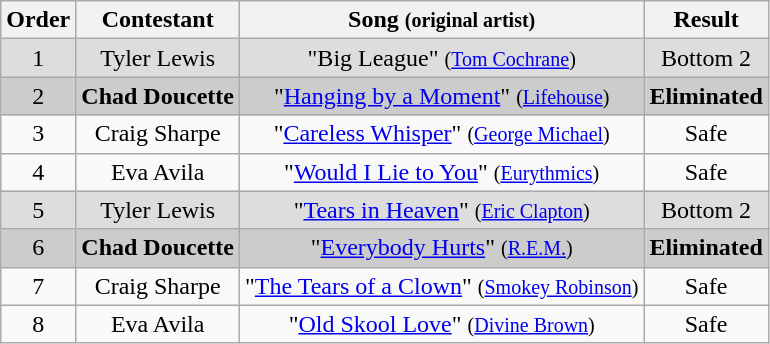<table class="wikitable plainrowheaders" style="text-align:center;">
<tr>
<th>Order</th>
<th>Contestant</th>
<th>Song <small>(original artist)</small></th>
<th>Result</th>
</tr>
<tr style="background:#ddd;">
<td>1</td>
<td>Tyler Lewis</td>
<td>"Big League" <small>(<a href='#'>Tom Cochrane</a>)</small></td>
<td>Bottom 2</td>
</tr>
<tr style="background:#ccc;">
<td>2</td>
<td><strong>Chad Doucette</strong></td>
<td>"<a href='#'>Hanging by a Moment</a>" <small>(<a href='#'>Lifehouse</a>)</small></td>
<td><strong>Eliminated</strong></td>
</tr>
<tr>
<td>3</td>
<td>Craig Sharpe</td>
<td>"<a href='#'>Careless Whisper</a>" <small>(<a href='#'>George Michael</a>)</small></td>
<td>Safe</td>
</tr>
<tr>
<td>4</td>
<td>Eva Avila</td>
<td>"<a href='#'>Would I Lie to You</a>" <small>(<a href='#'>Eurythmics</a>)</small></td>
<td>Safe</td>
</tr>
<tr style="background:#ddd;">
<td>5</td>
<td>Tyler Lewis</td>
<td>"<a href='#'>Tears in Heaven</a>" <small>(<a href='#'>Eric Clapton</a>)</small></td>
<td>Bottom 2</td>
</tr>
<tr style="background:#ccc;">
<td>6</td>
<td><strong>Chad Doucette</strong></td>
<td>"<a href='#'>Everybody Hurts</a>" <small>(<a href='#'>R.E.M.</a>)</small></td>
<td><strong>Eliminated</strong></td>
</tr>
<tr>
<td>7</td>
<td>Craig Sharpe</td>
<td>"<a href='#'>The Tears of a Clown</a>" <small>(<a href='#'>Smokey Robinson</a>)</small></td>
<td>Safe</td>
</tr>
<tr>
<td>8</td>
<td>Eva Avila</td>
<td>"<a href='#'>Old Skool Love</a>" <small>(<a href='#'>Divine Brown</a>)</small></td>
<td>Safe</td>
</tr>
</table>
